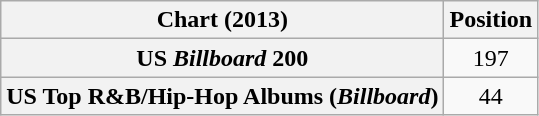<table class="wikitable plainrowheaders" style="text-align:center">
<tr>
<th scope="col">Chart (2013)</th>
<th scope="col">Position</th>
</tr>
<tr>
<th scope="row">US <em>Billboard</em> 200</th>
<td>197</td>
</tr>
<tr>
<th scope="row">US Top R&B/Hip-Hop Albums (<em>Billboard</em>)</th>
<td>44</td>
</tr>
</table>
